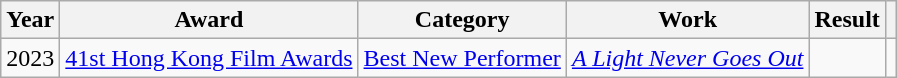<table class="wikitable plainrowheaders">
<tr>
<th>Year</th>
<th>Award</th>
<th>Category</th>
<th>Work</th>
<th>Result</th>
<th></th>
</tr>
<tr>
<td>2023</td>
<td><a href='#'>41st Hong Kong Film Awards</a></td>
<td><a href='#'>Best New Performer</a></td>
<td><em><a href='#'>A Light Never Goes Out</a></em></td>
<td></td>
<td></td>
</tr>
</table>
